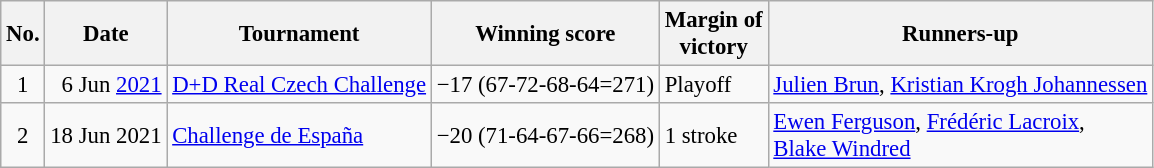<table class="wikitable" style="font-size:95%;">
<tr>
<th>No.</th>
<th>Date</th>
<th>Tournament</th>
<th>Winning score</th>
<th>Margin of<br>victory</th>
<th>Runners-up</th>
</tr>
<tr>
<td align=center>1</td>
<td align=right>6 Jun <a href='#'>2021</a></td>
<td><a href='#'>D+D Real Czech Challenge</a></td>
<td>−17 (67-72-68-64=271)</td>
<td>Playoff</td>
<td> <a href='#'>Julien Brun</a>,  <a href='#'>Kristian Krogh Johannessen</a></td>
</tr>
<tr>
<td align=center>2</td>
<td align=right>18 Jun 2021</td>
<td><a href='#'>Challenge de España</a></td>
<td>−20 (71-64-67-66=268)</td>
<td>1 stroke</td>
<td> <a href='#'>Ewen Ferguson</a>,  <a href='#'>Frédéric Lacroix</a>,<br> <a href='#'>Blake Windred</a></td>
</tr>
</table>
